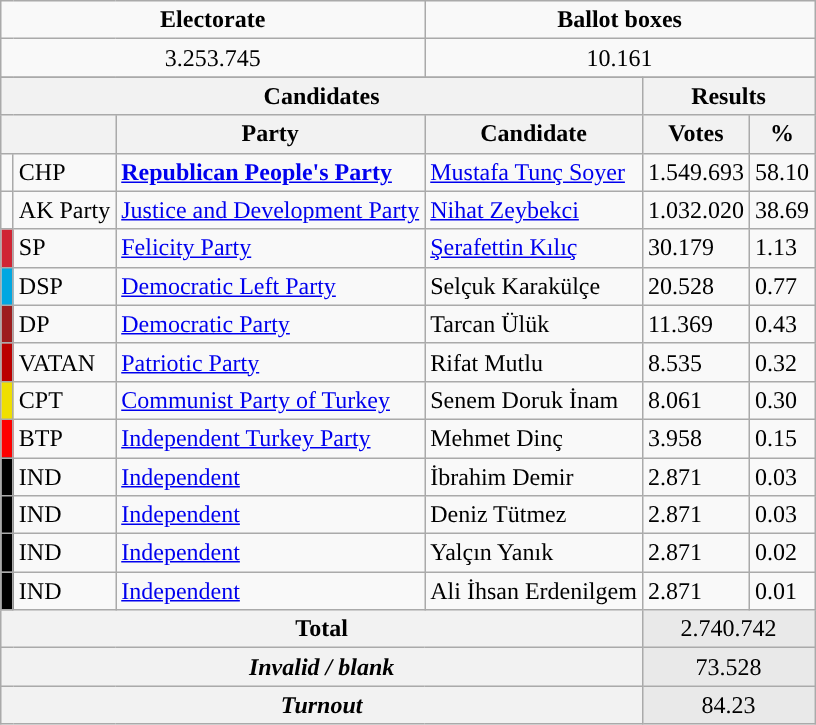<table class="wikitable">
<tr>
<td colspan="3" align="center"><strong>Electorate</strong></td>
<td colspan="7" align="center"><strong>Ballot boxes</strong></td>
</tr>
<tr align="left">
<td colspan="3" align="center">3.253.745</td>
<td colspan="7" align="center">10.161</td>
</tr>
<tr>
</tr>
<tr style="background-color:#E9E9E9">
</tr>
<tr>
<th colspan="4" align="center">Candidates</th>
<th colspan="6" align="center">Results</th>
</tr>
<tr style="background-color:#E9E9E9">
<th colspan="2" align="center"></th>
<th align="center">Party</th>
<th align="center">Candidate</th>
<th align="center">Votes</th>
<th align="center">%</th>
</tr>
<tr align="left">
<td></td>
<td>CHP</td>
<td><strong><a href='#'>Republican People's Party</a></strong></td>
<td><a href='#'>Mustafa Tunç Soyer</a></td>
<td>1.549.693</td>
<td>58.10</td>
</tr>
<tr align="left">
<td></td>
<td>AK Party</td>
<td><a href='#'>Justice and Development Party</a></td>
<td><a href='#'>Nihat Zeybekci</a></td>
<td>1.032.020</td>
<td>38.69</td>
</tr>
<tr align="left">
<td bgcolor="#D02433" width="1"></td>
<td>SP</td>
<td><a href='#'>Felicity Party</a></td>
<td><a href='#'>Şerafettin Kılıç</a></td>
<td>30.179</td>
<td>1.13</td>
</tr>
<tr align="left">
<td bgcolor="#01A7E1" width="1"></td>
<td>DSP</td>
<td><a href='#'>Democratic Left Party</a></td>
<td>Selçuk Karakülçe</td>
<td>20.528</td>
<td>0.77</td>
</tr>
<tr align="left">
<td bgcolor="#9D1D1E" width="1"></td>
<td>DP</td>
<td><a href='#'>Democratic Party</a></td>
<td>Tarcan Ülük</td>
<td>11.369</td>
<td>0.43</td>
</tr>
<tr align="left">
<td bgcolor="#BB0000" width="1"></td>
<td>VATAN</td>
<td><a href='#'>Patriotic Party</a></td>
<td>Rifat Mutlu</td>
<td>8.535</td>
<td>0.32</td>
</tr>
<tr align="left">
<td bgcolor="#EFDF00" width="1"></td>
<td>CPT</td>
<td><a href='#'>Communist Party of Turkey</a></td>
<td>Senem Doruk İnam</td>
<td>8.061</td>
<td>0.30</td>
</tr>
<tr align="left">
<td bgcolor="#FE0000" width="1"></td>
<td>BTP</td>
<td><a href='#'>Independent Turkey Party</a></td>
<td>Mehmet Dinç</td>
<td>3.958</td>
<td>0.15</td>
</tr>
<tr align="left">
<td bgcolor=" " width="1"></td>
<td>IND</td>
<td><a href='#'>Independent</a></td>
<td>İbrahim Demir</td>
<td>2.871</td>
<td>0.03</td>
</tr>
<tr align="left">
<td bgcolor=" " width="1"></td>
<td>IND</td>
<td><a href='#'>Independent</a></td>
<td>Deniz Tütmez</td>
<td>2.871</td>
<td>0.03</td>
</tr>
<tr align="left">
<td bgcolor=" " width="1"></td>
<td>IND</td>
<td><a href='#'>Independent</a></td>
<td>Yalçın Yanık</td>
<td>2.871</td>
<td>0.02</td>
</tr>
<tr align="left">
<td bgcolor=" " width="1"></td>
<td>IND</td>
<td><a href='#'>Independent</a></td>
<td>Ali İhsan Erdenilgem</td>
<td>2.871</td>
<td>0.01</td>
</tr>
<tr align="left" style="background-color:#E9E9E9">
<th colspan="4" align="center"><strong>Total</strong></th>
<td colspan="5" align="center">2.740.742</td>
</tr>
<tr align="left" style="background-color:#E9E9E9">
<th colspan="4" align="center"><em>Invalid / blank</em></th>
<td colspan="5" align="center">73.528</td>
</tr>
<tr align="left" style="background-color:#E9E9E9">
<th colspan="4" align="center"><em>Turnout</em></th>
<td colspan="5" align="center">84.23</td>
</tr>
</table>
